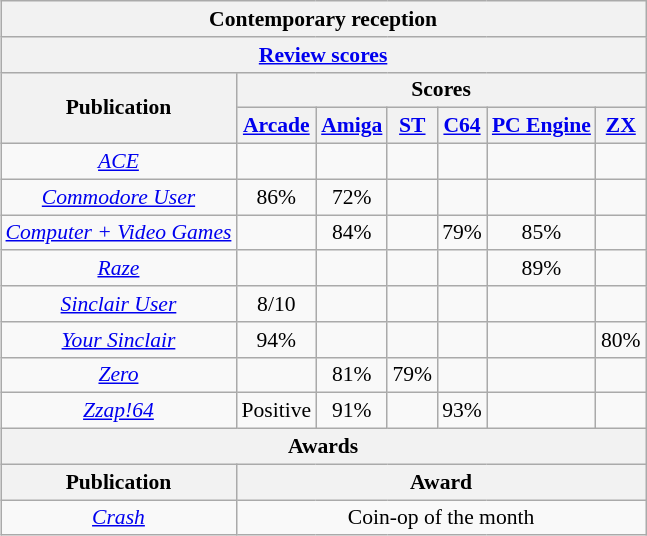<table class="wikitable collapsible" style="float:right; font-size:90%; text-align:center; margin:1em; margin-top:0; padding:0;" cellpadding="0">
<tr>
<th colspan=7 style="font-size: 100%">Contemporary reception</th>
</tr>
<tr>
<th colspan=7><a href='#'>Review scores</a></th>
</tr>
<tr>
<th rowspan=2>Publication</th>
<th colspan=6>Scores</th>
</tr>
<tr>
<th><a href='#'>Arcade</a></th>
<th><a href='#'>Amiga</a></th>
<th><a href='#'>ST</a></th>
<th><a href='#'>C64</a></th>
<th><a href='#'>PC Engine</a></th>
<th><a href='#'>ZX</a></th>
</tr>
<tr>
<td><em><a href='#'>ACE</a></em></td>
<td></td>
<td></td>
<td></td>
<td></td>
<td></td>
<td></td>
</tr>
<tr>
<td><em><a href='#'>Commodore User</a></em></td>
<td>86%</td>
<td>72%</td>
<td></td>
<td></td>
<td></td>
<td></td>
</tr>
<tr>
<td><em><a href='#'>Computer + Video Games</a></em></td>
<td></td>
<td>84%</td>
<td></td>
<td>79%</td>
<td>85%</td>
<td></td>
</tr>
<tr>
<td><em><a href='#'>Raze</a></em></td>
<td></td>
<td></td>
<td></td>
<td></td>
<td>89%</td>
<td></td>
</tr>
<tr>
<td><em><a href='#'>Sinclair User</a></em></td>
<td>8/10</td>
<td></td>
<td></td>
<td></td>
<td></td>
<td></td>
</tr>
<tr>
<td><em><a href='#'>Your Sinclair</a></em></td>
<td>94%</td>
<td></td>
<td></td>
<td></td>
<td></td>
<td>80%</td>
</tr>
<tr>
<td><em><a href='#'>Zero</a></em></td>
<td></td>
<td>81%</td>
<td>79%</td>
<td></td>
<td></td>
<td></td>
</tr>
<tr>
<td><em><a href='#'>Zzap!64</a></em></td>
<td>Positive</td>
<td>91%</td>
<td></td>
<td>93%</td>
<td></td>
<td></td>
</tr>
<tr>
<th colspan=7>Awards</th>
</tr>
<tr>
<th>Publication</th>
<th colspan=6>Award</th>
</tr>
<tr>
<td><em><a href='#'>Crash</a></em></td>
<td colspan=6>Coin-op of the month</td>
</tr>
</table>
